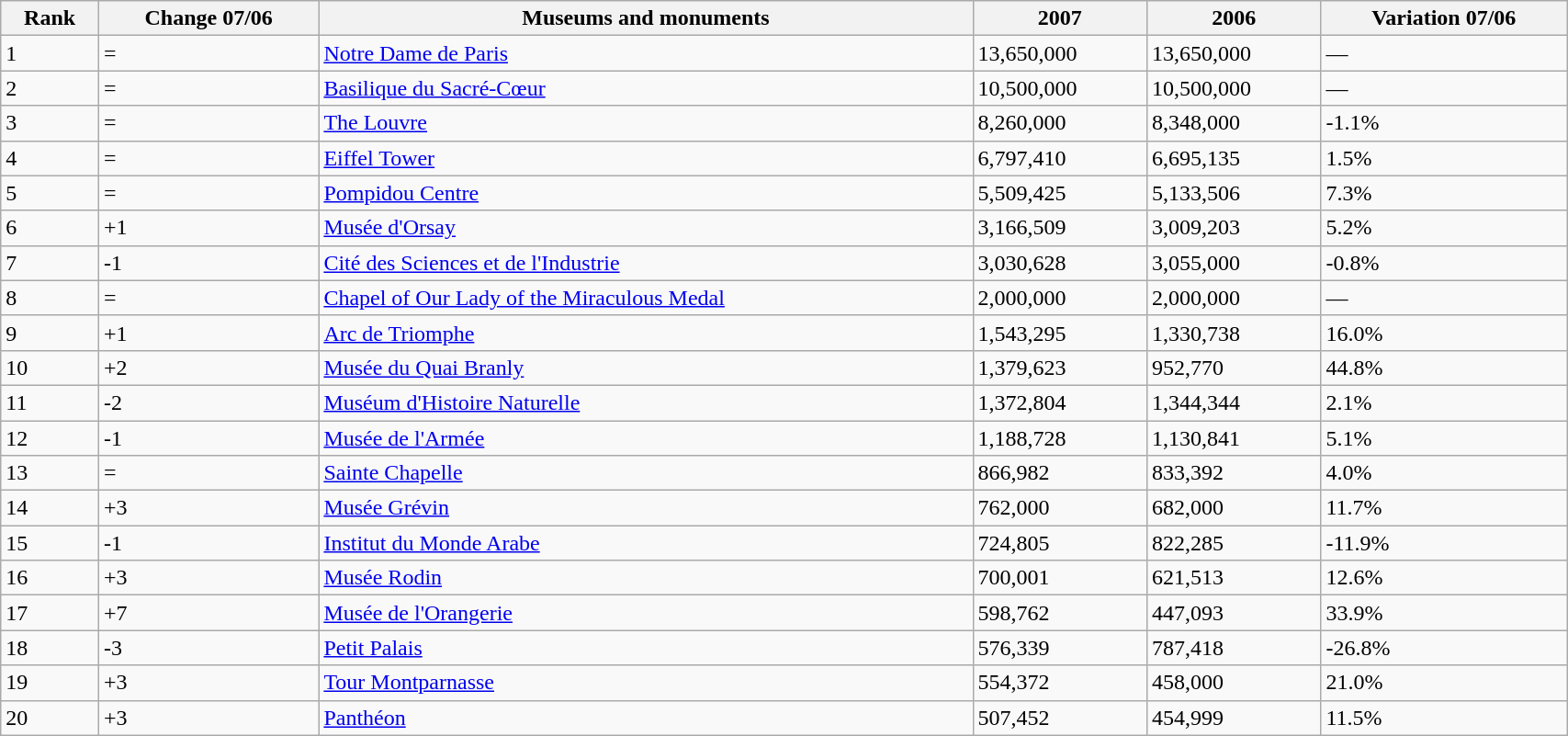<table class="wikitable sortable" width="90%">
<tr>
<th>Rank</th>
<th>Change 07/06</th>
<th>Museums and monuments</th>
<th>2007</th>
<th>2006</th>
<th>Variation 07/06</th>
</tr>
<tr>
<td>1</td>
<td>=</td>
<td><a href='#'>Notre Dame de Paris</a></td>
<td>13,650,000</td>
<td>13,650,000</td>
<td>—</td>
</tr>
<tr>
<td>2</td>
<td>=</td>
<td><a href='#'>Basilique du Sacré-Cœur</a></td>
<td>10,500,000</td>
<td>10,500,000</td>
<td>—</td>
</tr>
<tr>
<td>3</td>
<td>=</td>
<td><a href='#'>The Louvre</a></td>
<td>8,260,000</td>
<td>8,348,000</td>
<td>-1.1%</td>
</tr>
<tr>
<td>4</td>
<td>=</td>
<td><a href='#'>Eiffel Tower</a></td>
<td>6,797,410</td>
<td>6,695,135</td>
<td>1.5%</td>
</tr>
<tr>
<td>5</td>
<td>=</td>
<td><a href='#'>Pompidou Centre</a></td>
<td>5,509,425</td>
<td>5,133,506</td>
<td>7.3%</td>
</tr>
<tr>
<td>6</td>
<td>+1</td>
<td><a href='#'>Musée d'Orsay</a></td>
<td>3,166,509</td>
<td>3,009,203</td>
<td>5.2%</td>
</tr>
<tr>
<td>7</td>
<td>-1</td>
<td><a href='#'>Cité des Sciences et de l'Industrie</a></td>
<td>3,030,628</td>
<td>3,055,000</td>
<td>-0.8%</td>
</tr>
<tr>
<td>8</td>
<td>=</td>
<td><a href='#'>Chapel of Our Lady of the Miraculous Medal</a></td>
<td>2,000,000</td>
<td>2,000,000</td>
<td>—</td>
</tr>
<tr>
<td>9</td>
<td>+1</td>
<td><a href='#'>Arc de Triomphe</a></td>
<td>1,543,295</td>
<td>1,330,738</td>
<td>16.0%</td>
</tr>
<tr>
<td>10</td>
<td>+2</td>
<td><a href='#'>Musée du Quai Branly</a></td>
<td>1,379,623</td>
<td>952,770</td>
<td>44.8%</td>
</tr>
<tr>
<td>11</td>
<td>-2</td>
<td><a href='#'>Muséum d'Histoire Naturelle</a></td>
<td>1,372,804</td>
<td>1,344,344</td>
<td>2.1%</td>
</tr>
<tr>
<td>12</td>
<td>-1</td>
<td><a href='#'>Musée de l'Armée</a></td>
<td>1,188,728</td>
<td>1,130,841</td>
<td>5.1%</td>
</tr>
<tr>
<td>13</td>
<td>=</td>
<td><a href='#'>Sainte Chapelle</a></td>
<td>866,982</td>
<td>833,392</td>
<td>4.0%</td>
</tr>
<tr>
<td>14</td>
<td>+3</td>
<td><a href='#'>Musée Grévin</a></td>
<td>762,000</td>
<td>682,000</td>
<td>11.7%</td>
</tr>
<tr>
<td>15</td>
<td>-1</td>
<td><a href='#'>Institut du Monde Arabe</a></td>
<td>724,805</td>
<td>822,285</td>
<td>-11.9%</td>
</tr>
<tr>
<td>16</td>
<td>+3</td>
<td><a href='#'>Musée Rodin</a></td>
<td>700,001</td>
<td>621,513</td>
<td>12.6%</td>
</tr>
<tr>
<td>17</td>
<td>+7</td>
<td><a href='#'>Musée de l'Orangerie</a></td>
<td>598,762</td>
<td>447,093</td>
<td>33.9%</td>
</tr>
<tr>
<td>18</td>
<td>-3</td>
<td><a href='#'>Petit Palais</a></td>
<td>576,339</td>
<td>787,418</td>
<td>-26.8%</td>
</tr>
<tr>
<td>19</td>
<td>+3</td>
<td><a href='#'>Tour Montparnasse</a></td>
<td>554,372</td>
<td>458,000</td>
<td>21.0%</td>
</tr>
<tr>
<td>20</td>
<td>+3</td>
<td><a href='#'>Panthéon</a></td>
<td>507,452</td>
<td>454,999</td>
<td>11.5%</td>
</tr>
</table>
